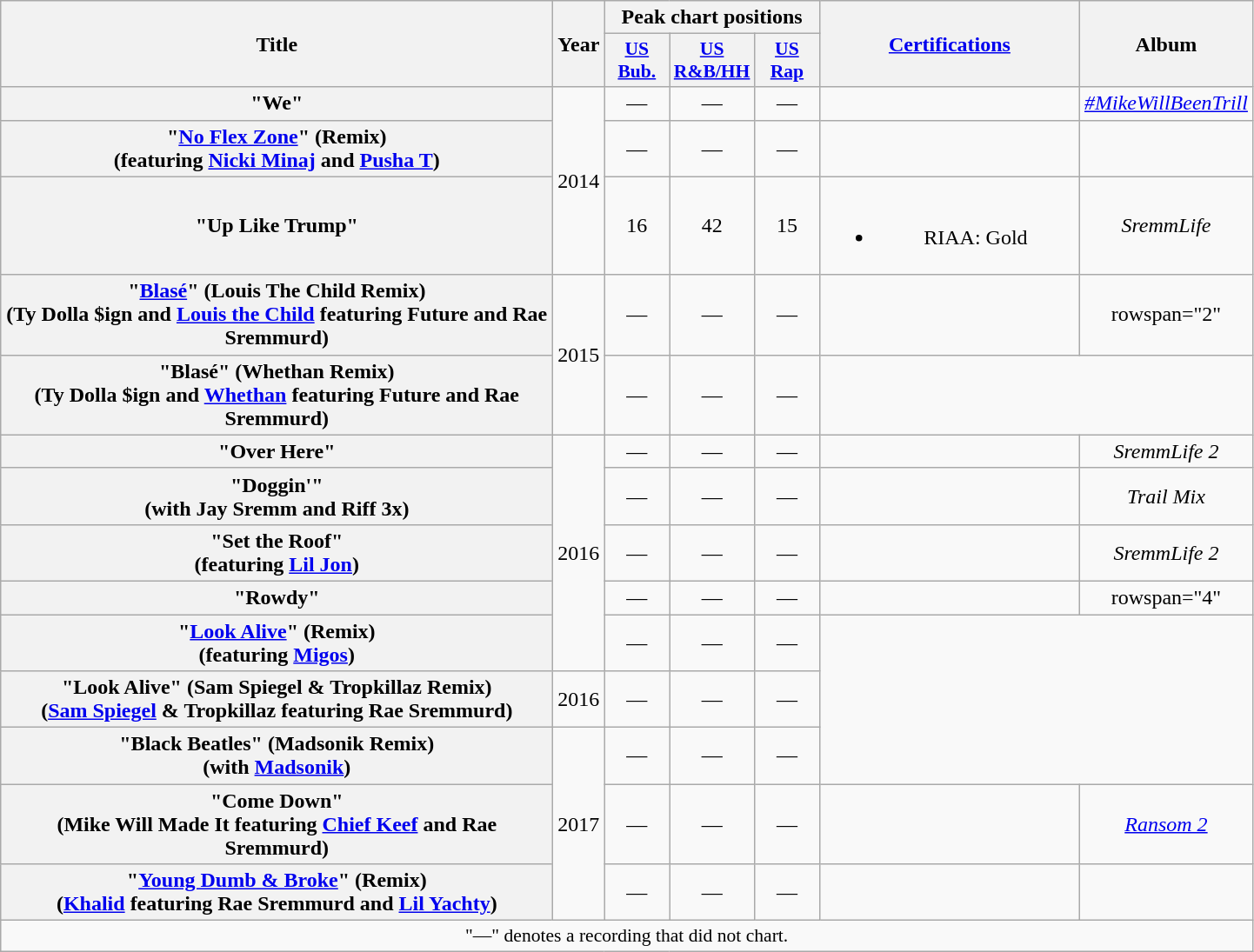<table class="wikitable plainrowheaders" style="text-align:center;">
<tr>
<th scope="col" rowspan="2" style="width:26em;">Title</th>
<th scope="col" rowspan="2">Year</th>
<th scope="col" colspan="3">Peak chart positions</th>
<th scope="col" rowspan="2" style="width:12em;"><a href='#'>Certifications</a></th>
<th scope="col" rowspan="2">Album</th>
</tr>
<tr>
<th scope="col" style="width:3em;font-size:90%;"><a href='#'>US Bub.</a></th>
<th scope="col" style="width:3em;font-size:90%;"><a href='#'>US<br>R&B/HH</a><br></th>
<th scope="col" style="width:3em;font-size:90%;"><a href='#'>US<br>Rap</a><br></th>
</tr>
<tr>
<th scope="row">"We"</th>
<td rowspan="3">2014</td>
<td>—</td>
<td>—</td>
<td>—</td>
<td></td>
<td><em><a href='#'>#MikeWillBeenTrill</a></em></td>
</tr>
<tr>
<th scope="row">"<a href='#'>No Flex Zone</a>" (Remix)<br><span>(featuring <a href='#'>Nicki Minaj</a> and <a href='#'>Pusha T</a>)</span></th>
<td>—</td>
<td>—</td>
<td>—</td>
<td></td>
<td></td>
</tr>
<tr>
<th scope="row">"Up Like Trump"</th>
<td>16</td>
<td>42</td>
<td>15</td>
<td><br><ul><li>RIAA: Gold</li></ul></td>
<td><em>SremmLife</em></td>
</tr>
<tr>
<th scope="row">"<a href='#'>Blasé</a>" (Louis The Child Remix)<br><span>(Ty Dolla $ign and <a href='#'>Louis the Child</a> featuring Future and Rae Sremmurd)</span></th>
<td rowspan="2">2015</td>
<td>—</td>
<td>—</td>
<td>—</td>
<td></td>
<td>rowspan="2" </td>
</tr>
<tr>
<th scope="row">"Blasé" (Whethan Remix)<br><span>(Ty Dolla $ign and <a href='#'>Whethan</a> featuring Future and Rae Sremmurd)</span></th>
<td>—</td>
<td>—</td>
<td>—</td>
</tr>
<tr>
<th scope="row">"Over Here"<br><span></span></th>
<td rowspan="5">2016</td>
<td>—</td>
<td>—</td>
<td>—</td>
<td></td>
<td><em>SremmLife 2</em></td>
</tr>
<tr>
<th scope="row">"Doggin'"<br><span>(with Jay Sremm and Riff 3x)</span></th>
<td>—</td>
<td>—</td>
<td>—</td>
<td></td>
<td><em>Trail Mix</em></td>
</tr>
<tr>
<th scope="row">"Set the Roof"<br><span>(featuring <a href='#'>Lil Jon</a>)</span></th>
<td>—</td>
<td>—</td>
<td>—</td>
<td></td>
<td><em>SremmLife 2</em></td>
</tr>
<tr>
<th scope="row">"Rowdy"<br><span></span></th>
<td>—</td>
<td>—</td>
<td>—</td>
<td></td>
<td>rowspan="4" </td>
</tr>
<tr>
<th scope="row">"<a href='#'>Look Alive</a>" (Remix)<br><span>(featuring <a href='#'>Migos</a>)</span></th>
<td>—</td>
<td>—</td>
<td>—</td>
</tr>
<tr>
<th scope="row">"Look Alive" (Sam Spiegel & Tropkillaz Remix)<br><span>(<a href='#'>Sam Spiegel</a> & Tropkillaz featuring Rae Sremmurd)</span></th>
<td>2016</td>
<td>—</td>
<td>—</td>
<td>—</td>
</tr>
<tr>
<th scope="row">"Black Beatles" (Madsonik Remix)<br><span>(with <a href='#'>Madsonik</a>)</span></th>
<td rowspan="3">2017</td>
<td>—</td>
<td>—</td>
<td>—</td>
</tr>
<tr>
<th scope="row">"Come Down"<br><span>(Mike Will Made It featuring <a href='#'>Chief Keef</a> and Rae Sremmurd)</span></th>
<td>—</td>
<td>—</td>
<td>—</td>
<td></td>
<td><em><a href='#'>Ransom 2</a></em></td>
</tr>
<tr>
<th scope="row">"<a href='#'>Young Dumb & Broke</a>" (Remix)<br><span>(<a href='#'>Khalid</a> featuring Rae Sremmurd and <a href='#'>Lil Yachty</a>)</span></th>
<td>—</td>
<td>—</td>
<td>—</td>
<td></td>
<td></td>
</tr>
<tr>
<td colspan="7" style="font-size:90%">"—" denotes a recording that did not chart.</td>
</tr>
</table>
